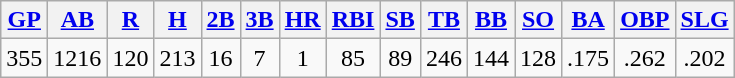<table class="wikitable">
<tr>
<th><a href='#'>GP</a></th>
<th><a href='#'>AB</a></th>
<th><a href='#'>R</a></th>
<th><a href='#'>H</a></th>
<th><a href='#'>2B</a></th>
<th><a href='#'>3B</a></th>
<th><a href='#'>HR</a></th>
<th><a href='#'>RBI</a></th>
<th><a href='#'>SB</a></th>
<th><a href='#'>TB</a></th>
<th><a href='#'>BB</a></th>
<th><a href='#'>SO</a></th>
<th><a href='#'>BA</a></th>
<th><a href='#'>OBP</a></th>
<th><a href='#'>SLG</a></th>
</tr>
<tr align=center>
<td>355</td>
<td>1216</td>
<td>120</td>
<td>213</td>
<td>16</td>
<td>7</td>
<td>1</td>
<td>85</td>
<td>89</td>
<td>246</td>
<td>144</td>
<td>128</td>
<td>.175</td>
<td>.262</td>
<td>.202</td>
</tr>
</table>
